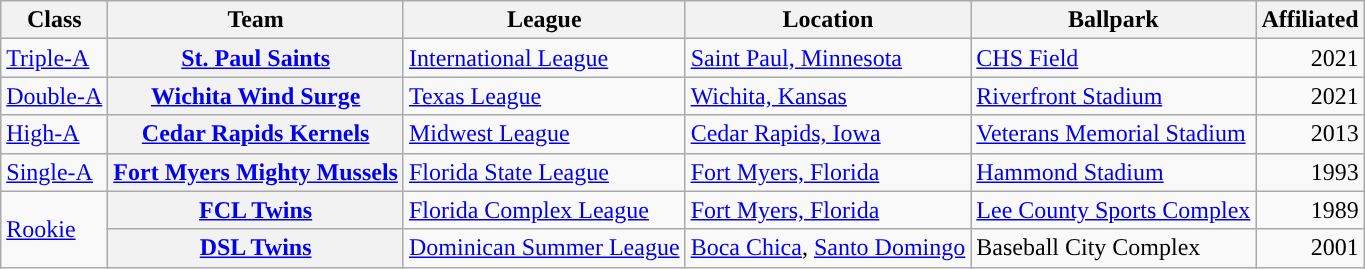<table class="wikitable plainrowheaders sortable">
<tr>
<th scope="col">Class</th>
<th scope="col">Team</th>
<th scope="col">League</th>
<th scope="col">Location</th>
<th scope="col">Ballpark</th>
<th scope="col">Affiliated</th>
</tr>
<tr>
<td><a href='#'>Triple-A</a></td>
<th scope="row"><a href='#'>St. Paul Saints</a></th>
<td><a href='#'>International League</a></td>
<td><a href='#'>Saint Paul, Minnesota</a></td>
<td><a href='#'>CHS Field</a></td>
<td align="right">2021</td>
</tr>
<tr>
<td><a href='#'>Double-A</a></td>
<th scope="row"><a href='#'>Wichita Wind Surge</a></th>
<td><a href='#'>Texas League</a></td>
<td><a href='#'>Wichita, Kansas</a></td>
<td><a href='#'>Riverfront Stadium</a></td>
<td align="right">2021</td>
</tr>
<tr>
<td><a href='#'>High-A</a></td>
<th scope="row"><a href='#'>Cedar Rapids Kernels</a></th>
<td><a href='#'>Midwest League</a></td>
<td><a href='#'>Cedar Rapids, Iowa</a></td>
<td><a href='#'>Veterans Memorial Stadium</a></td>
<td align="right">2013</td>
</tr>
<tr>
<td><a href='#'>Single-A</a></td>
<th scope="row"><a href='#'>Fort Myers Mighty Mussels</a></th>
<td><a href='#'>Florida State League</a></td>
<td><a href='#'>Fort Myers, Florida</a></td>
<td><a href='#'>Hammond Stadium</a></td>
<td align="right">1993</td>
</tr>
<tr>
<td rowspan=2><a href='#'>Rookie</a></td>
<th scope="row"><a href='#'>FCL Twins</a></th>
<td><a href='#'>Florida Complex League</a></td>
<td><a href='#'>Fort Myers, Florida</a></td>
<td><a href='#'>Lee County Sports Complex</a></td>
<td align="right">1989</td>
</tr>
<tr>
<th scope="row"><a href='#'>DSL Twins</a></th>
<td><a href='#'>Dominican Summer League</a></td>
<td><a href='#'>Boca Chica</a>, <a href='#'>Santo Domingo</a></td>
<td>Baseball City Complex</td>
<td align="right">2001</td>
</tr>
</table>
